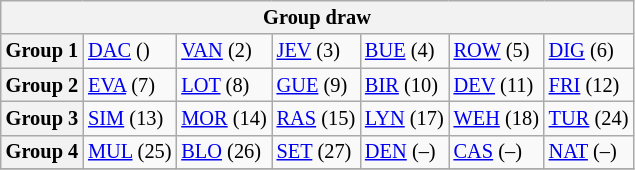<table class="wikitable" style="text-align:center; font-size:85%">
<tr>
<th colspan="7">Group draw</th>
</tr>
<tr>
<th>Group 1</th>
<td align="left"> <a href='#'>DAC</a> ()</td>
<td align="left"> <a href='#'>VAN</a> (2)</td>
<td align="left"> <a href='#'>JEV</a> (3)</td>
<td align="left"> <a href='#'>BUE</a> (4)</td>
<td align="left"> <a href='#'>ROW</a> (5)</td>
<td align="left"> <a href='#'>DIG</a> (6)</td>
</tr>
<tr>
<th>Group 2</th>
<td align="left"> <a href='#'>EVA</a> (7)</td>
<td align="left"> <a href='#'>LOT</a> (8)</td>
<td align="left"> <a href='#'>GUE</a> (9)</td>
<td align="left"> <a href='#'>BIR</a> (10)</td>
<td align="left"> <a href='#'>DEV</a> (11)</td>
<td align="left"> <a href='#'>FRI</a> (12)</td>
</tr>
<tr>
<th>Group 3</th>
<td align="left"> <a href='#'>SIM</a> (13)</td>
<td align="left"> <a href='#'>MOR</a> (14)</td>
<td align="left"> <a href='#'>RAS</a> (15)</td>
<td align="left"> <a href='#'>LYN</a> (17)</td>
<td align="left"> <a href='#'>WEH</a> (18)</td>
<td align="left"> <a href='#'>TUR</a> (24)</td>
</tr>
<tr>
<th>Group 4</th>
<td align="left"> <a href='#'>MUL</a> (25)</td>
<td align="left"> <a href='#'>BLO</a> (26)</td>
<td align="left"> <a href='#'>SET</a> (27)</td>
<td align="left"> <a href='#'>DEN</a> (–)</td>
<td align="left"> <a href='#'>CAS</a> (–)</td>
<td align="left"> <a href='#'>NAT</a> (–)</td>
</tr>
<tr>
</tr>
</table>
